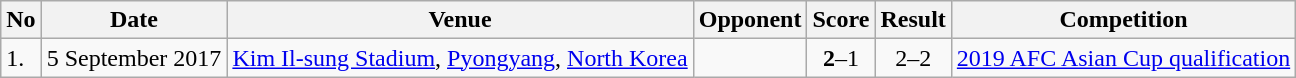<table class="wikitable" style="font-size:100%;">
<tr>
<th>No</th>
<th>Date</th>
<th>Venue</th>
<th>Opponent</th>
<th>Score</th>
<th>Result</th>
<th>Competition</th>
</tr>
<tr>
<td>1.</td>
<td>5 September 2017</td>
<td><a href='#'>Kim Il-sung Stadium</a>, <a href='#'>Pyongyang</a>, <a href='#'>North Korea</a></td>
<td></td>
<td align=center><strong>2</strong>–1</td>
<td align=center>2–2</td>
<td><a href='#'>2019 AFC Asian Cup qualification</a></td>
</tr>
</table>
